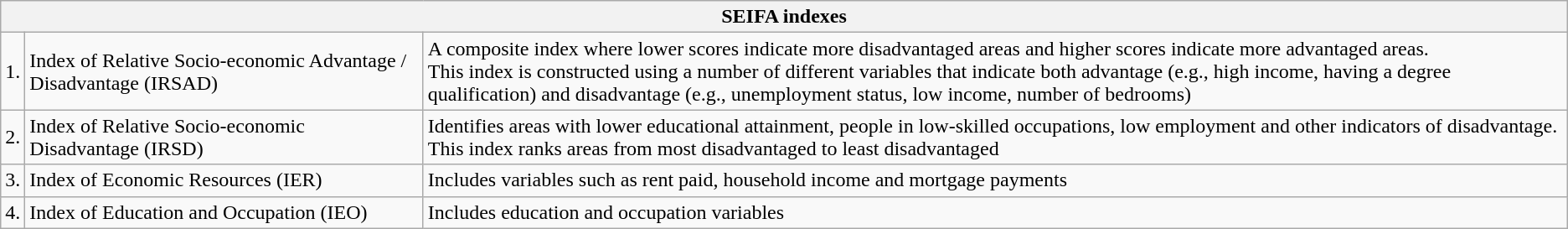<table class="wikitable">
<tr>
<th colspan=3>SEIFA indexes</th>
</tr>
<tr>
<td>1.</td>
<td>Index of Relative Socio-economic Advantage / Disadvantage (IRSAD)</td>
<td>A composite index where lower scores indicate more disadvantaged areas and higher scores indicate more advantaged areas.<br>This index is constructed using a number of different variables that indicate both advantage (e.g., high income, having a degree qualification) and disadvantage (e.g., unemployment status, low income, number of bedrooms)</td>
</tr>
<tr>
<td>2.</td>
<td>Index of Relative Socio-economic Disadvantage (IRSD)</td>
<td>Identifies areas with lower educational attainment, people in low-skilled occupations, low employment and other indicators of disadvantage.<br>This index ranks areas from most disadvantaged to least disadvantaged</td>
</tr>
<tr>
<td>3.</td>
<td>Index of Economic Resources (IER)</td>
<td>Includes variables such as rent paid, household income and mortgage  payments</td>
</tr>
<tr>
<td>4.</td>
<td>Index of Education and Occupation (IEO)</td>
<td>Includes education and occupation variables</td>
</tr>
</table>
